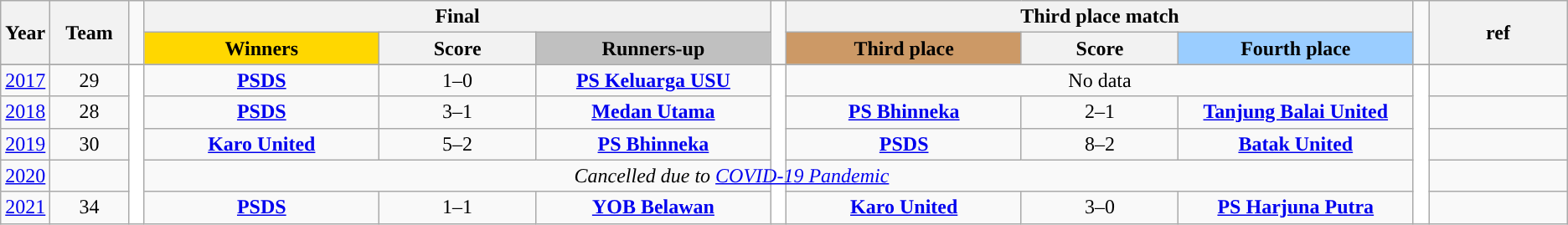<table class="wikitable" style="text-align:center;">
<tr>
<th rowspan="2" style="width:2%;">Year</th>
<th rowspan="2" style="width:5%;">Team</th>
<td width = 1% rowspan=2></td>
<th colspan=3>Final</th>
<td width = 1% rowspan=2></td>
<th colspan=3>Third place match</th>
<td width = 1% rowspan=2></td>
<th rowspan=2>ref</th>
</tr>
<tr>
<th style="width:15%; background:gold;">Winners</th>
<th style="width:10%;">Score</th>
<th style="width:15%; background:silver;">Runners-up</th>
<th style="width:15%; background:#c96;">Third place</th>
<th style="width:10%;">Score</th>
<th style="width:15%; background:#9acdff;">Fourth place</th>
</tr>
<tr bgcolor=#D0E7FF>
</tr>
<tr>
<td><a href='#'>2017</a></td>
<td align=center>29</td>
<td bgcolor=white width = 1% rowspan=7></td>
<td><strong><a href='#'>PSDS</a></strong></td>
<td>1–0</td>
<td><strong><a href='#'>PS Keluarga USU</a></strong></td>
<td bgcolor=white width = 1% rowspan=7></td>
<td colspan=3>No data</td>
<td bgcolor=white width = 1% rowspan=7></td>
<td></td>
</tr>
<tr>
<td><a href='#'>2018</a></td>
<td align=center>28</td>
<td><strong><a href='#'>PSDS</a></strong></td>
<td>3–1</td>
<td><strong><a href='#'>Medan Utama</a></strong></td>
<td><strong><a href='#'>PS Bhinneka</a></strong></td>
<td>2–1</td>
<td><strong><a href='#'>Tanjung Balai United</a></strong></td>
<td></td>
</tr>
<tr>
<td><a href='#'>2019</a></td>
<td align=center>30</td>
<td><strong><a href='#'>Karo United</a></strong></td>
<td>5–2</td>
<td><strong><a href='#'>PS Bhinneka</a></strong></td>
<td><strong><a href='#'>PSDS</a></strong></td>
<td>8–2</td>
<td><strong><a href='#'>Batak United</a></strong></td>
<td></td>
</tr>
<tr>
<td><a href='#'>2020</a></td>
<td colspan=9><em>Cancelled due to <a href='#'>COVID-19 Pandemic</a></em></td>
</tr>
<tr>
<td><a href='#'>2021</a></td>
<td align=center>34</td>
<td><strong><a href='#'>PSDS</a></strong></td>
<td>1–1 <br> </td>
<td><strong><a href='#'>YOB Belawan</a></strong></td>
<td><strong><a href='#'>Karo United</a></strong></td>
<td>3–0</td>
<td><strong><a href='#'>PS Harjuna Putra</a></strong></td>
<td></td>
</tr>
</table>
